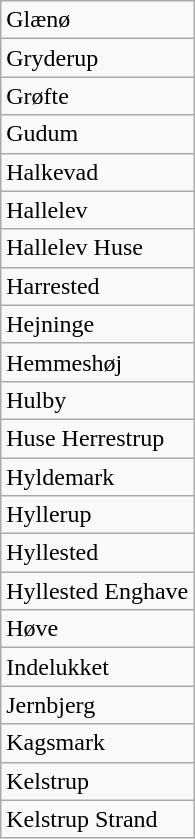<table class="wikitable" style="float:left; margin-right:1em">
<tr>
<td>Glænø</td>
</tr>
<tr>
<td>Gryderup</td>
</tr>
<tr>
<td>Grøfte</td>
</tr>
<tr>
<td>Gudum</td>
</tr>
<tr>
<td>Halkevad</td>
</tr>
<tr>
<td>Hallelev</td>
</tr>
<tr>
<td>Hallelev Huse</td>
</tr>
<tr>
<td>Harrested</td>
</tr>
<tr>
<td>Hejninge</td>
</tr>
<tr>
<td>Hemmeshøj</td>
</tr>
<tr>
<td>Hulby</td>
</tr>
<tr>
<td>Huse Herrestrup</td>
</tr>
<tr>
<td>Hyldemark</td>
</tr>
<tr>
<td>Hyllerup</td>
</tr>
<tr>
<td>Hyllested</td>
</tr>
<tr>
<td>Hyllested Enghave</td>
</tr>
<tr>
<td>Høve</td>
</tr>
<tr>
<td>Indelukket</td>
</tr>
<tr>
<td>Jernbjerg</td>
</tr>
<tr>
<td>Kagsmark</td>
</tr>
<tr>
<td>Kelstrup</td>
</tr>
<tr>
<td>Kelstrup Strand</td>
</tr>
</table>
